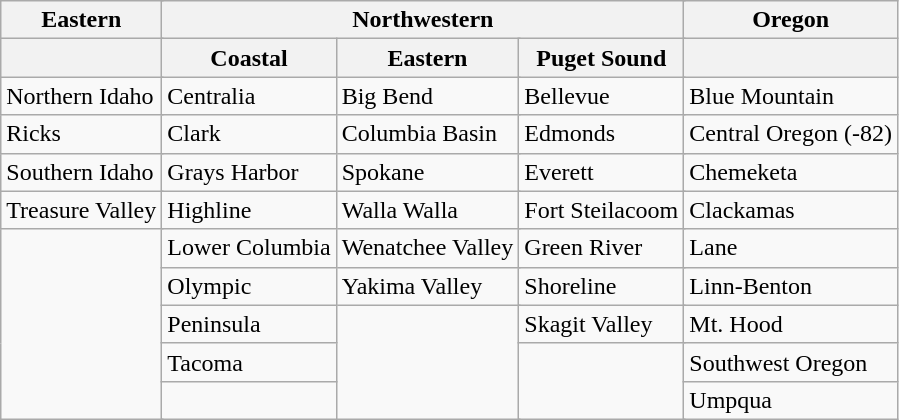<table class="wikitable">
<tr>
<th colspan="6">Eastern</th>
<th colspan="9">Northwestern</th>
<th colspan="6">Oregon</th>
</tr>
<tr>
<th colspan="6"></th>
<th colspan="3">Coastal</th>
<th colspan="3">Eastern</th>
<th colspan="3">Puget Sound</th>
<th colspan="6"></th>
</tr>
<tr>
<td colspan="6">Northern Idaho</td>
<td colspan="3">Centralia</td>
<td colspan="3">Big Bend</td>
<td colspan="3">Bellevue</td>
<td colspan="6">Blue Mountain</td>
</tr>
<tr>
<td colspan="6">Ricks</td>
<td colspan="3">Clark</td>
<td colspan="3">Columbia Basin</td>
<td colspan="3">Edmonds</td>
<td colspan="6">Central Oregon (-82)</td>
</tr>
<tr>
<td colspan="6">Southern Idaho</td>
<td colspan="3">Grays Harbor</td>
<td colspan="3">Spokane</td>
<td colspan="3">Everett</td>
<td colspan="6">Chemeketa</td>
</tr>
<tr>
<td colspan="6">Treasure Valley</td>
<td colspan="3">Highline</td>
<td colspan="3">Walla Walla</td>
<td colspan="3">Fort Steilacoom</td>
<td colspan="6">Clackamas</td>
</tr>
<tr>
<td colspan="6" rowspan="5"></td>
<td colspan="3">Lower Columbia</td>
<td colspan="3">Wenatchee Valley</td>
<td colspan="3">Green River</td>
<td colspan="6">Lane</td>
</tr>
<tr>
<td colspan="3">Olympic</td>
<td colspan="3">Yakima Valley</td>
<td colspan="3">Shoreline</td>
<td colspan="6">Linn-Benton</td>
</tr>
<tr>
<td colspan="3">Peninsula</td>
<td colspan="3" rowspan="3"></td>
<td colspan="3">Skagit Valley</td>
<td colspan="3">Mt. Hood</td>
</tr>
<tr>
<td colspan="3">Tacoma</td>
<td colspan="3" rowspan="2"></td>
<td colspan="6">Southwest Oregon</td>
</tr>
<tr>
<td colspan="3"></td>
<td colspan="6">Umpqua</td>
</tr>
</table>
